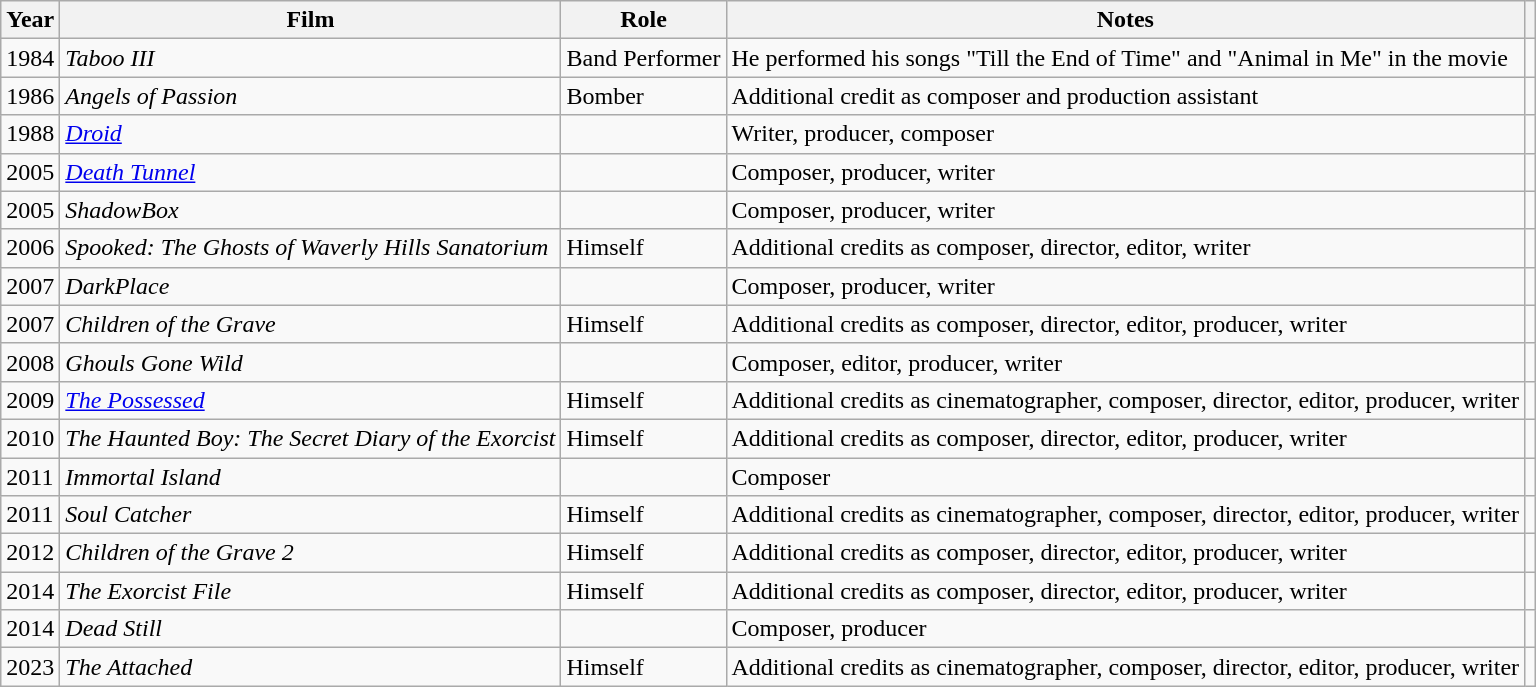<table class="wikitable sortable">
<tr>
<th>Year</th>
<th>Film</th>
<th>Role</th>
<th>Notes</th>
<th></th>
</tr>
<tr>
<td>1984</td>
<td><em>Taboo III</em></td>
<td>Band Performer</td>
<td>He performed his songs "Till the End of Time" and "Animal in Me" in the movie</td>
<td></td>
</tr>
<tr>
<td>1986</td>
<td><em>Angels of Passion</em></td>
<td>Bomber</td>
<td>Additional credit as composer and production assistant</td>
<td></td>
</tr>
<tr>
<td>1988</td>
<td><em><a href='#'>Droid</a></em></td>
<td></td>
<td>Writer, producer, composer</td>
<td></td>
</tr>
<tr>
<td>2005</td>
<td><em><a href='#'>Death Tunnel</a></em></td>
<td></td>
<td>Composer, producer, writer</td>
<td></td>
</tr>
<tr>
<td>2005</td>
<td><em>ShadowBox</em></td>
<td></td>
<td>Composer, producer, writer</td>
<td></td>
</tr>
<tr>
<td>2006</td>
<td><em>Spooked: The Ghosts of Waverly Hills Sanatorium</em></td>
<td>Himself</td>
<td>Additional credits as composer, director, editor, writer</td>
<td></td>
</tr>
<tr>
<td>2007</td>
<td><em>DarkPlace</em></td>
<td></td>
<td>Composer, producer, writer</td>
<td></td>
</tr>
<tr>
<td>2007</td>
<td><em>Children of the Grave</em></td>
<td>Himself</td>
<td>Additional credits as composer, director, editor, producer, writer</td>
<td></td>
</tr>
<tr>
<td>2008</td>
<td><em>Ghouls Gone Wild</em></td>
<td></td>
<td>Composer, editor, producer, writer</td>
<td></td>
</tr>
<tr>
<td>2009</td>
<td><em><a href='#'>The Possessed</a></em></td>
<td>Himself</td>
<td>Additional credits as cinematographer, composer, director, editor, producer, writer</td>
<td></td>
</tr>
<tr>
<td>2010</td>
<td><em>The Haunted Boy: The Secret Diary of the Exorcist</em></td>
<td>Himself</td>
<td>Additional credits as composer, director, editor, producer, writer</td>
<td></td>
</tr>
<tr>
<td>2011</td>
<td><em>Immortal Island</em></td>
<td></td>
<td>Composer</td>
<td></td>
</tr>
<tr>
<td>2011</td>
<td><em>Soul Catcher</em></td>
<td>Himself</td>
<td>Additional credits as cinematographer, composer, director, editor, producer, writer</td>
<td></td>
</tr>
<tr>
<td>2012</td>
<td><em>Children of the Grave 2</em></td>
<td>Himself</td>
<td>Additional credits as composer, director, editor, producer, writer</td>
<td></td>
</tr>
<tr>
<td>2014</td>
<td><em>The Exorcist File</em></td>
<td>Himself</td>
<td>Additional credits as composer, director, editor, producer, writer</td>
<td></td>
</tr>
<tr>
<td>2014</td>
<td><em>Dead Still</em></td>
<td></td>
<td>Composer, producer</td>
<td></td>
</tr>
<tr>
<td>2023</td>
<td><em>The Attached</em></td>
<td>Himself</td>
<td>Additional credits as cinematographer, composer, director, editor, producer, writer</td>
<td></td>
</tr>
</table>
